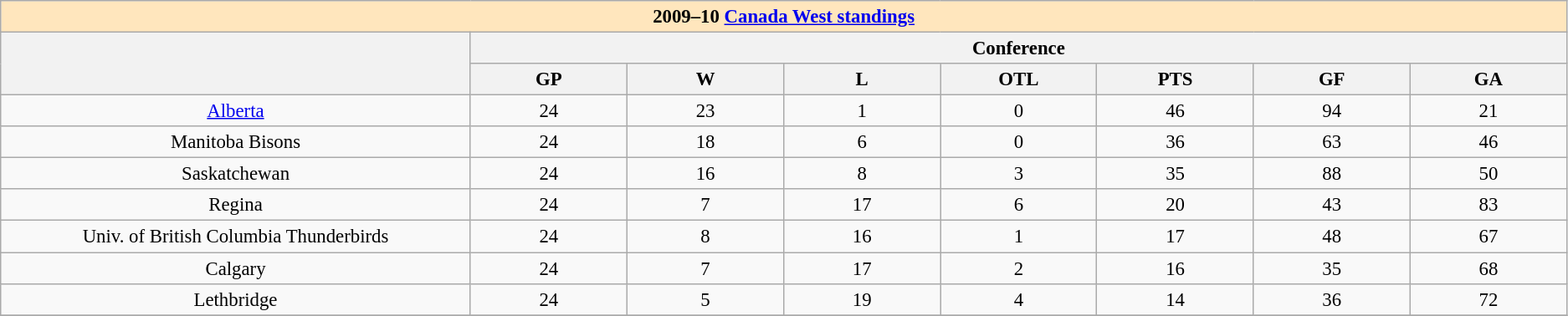<table class=wikitable style="text-align:center; font-size:95%;">
<tr>
<th colspan="15" style="background-color: #FFE6BD;">2009–10 <a href='#'>Canada West standings</a></th>
</tr>
<tr>
<th rowspan="2" width="15%"></th>
<th colspan="7">Conference</th>
</tr>
<tr>
<th width="5%">GP</th>
<th width="5%">W</th>
<th width="5%">L</th>
<th width="5%">OTL</th>
<th width="5%">PTS</th>
<th width="5%">GF</th>
<th width="5%">GA</th>
</tr>
<tr align=center>
<td><a href='#'>Alberta</a></td>
<td>24</td>
<td>23</td>
<td>1</td>
<td>0</td>
<td>46</td>
<td>94</td>
<td>21</td>
</tr>
<tr align=center>
<td>Manitoba Bisons</td>
<td>24</td>
<td>18</td>
<td>6</td>
<td>0</td>
<td>36</td>
<td>63</td>
<td>46</td>
</tr>
<tr align=center>
<td>Saskatchewan</td>
<td>24</td>
<td>16</td>
<td>8</td>
<td>3</td>
<td>35</td>
<td>88</td>
<td>50</td>
</tr>
<tr align=center>
<td>Regina</td>
<td>24</td>
<td>7</td>
<td>17</td>
<td>6</td>
<td>20</td>
<td>43</td>
<td>83</td>
</tr>
<tr align=center>
<td>Univ. of British Columbia Thunderbirds</td>
<td>24</td>
<td>8</td>
<td>16</td>
<td>1</td>
<td>17</td>
<td>48</td>
<td>67</td>
</tr>
<tr align=center>
<td>Calgary</td>
<td>24</td>
<td>7</td>
<td>17</td>
<td>2</td>
<td>16</td>
<td>35</td>
<td>68</td>
</tr>
<tr align=center>
<td>Lethbridge</td>
<td>24</td>
<td>5</td>
<td>19</td>
<td>4</td>
<td>14</td>
<td>36</td>
<td>72</td>
</tr>
<tr>
</tr>
</table>
